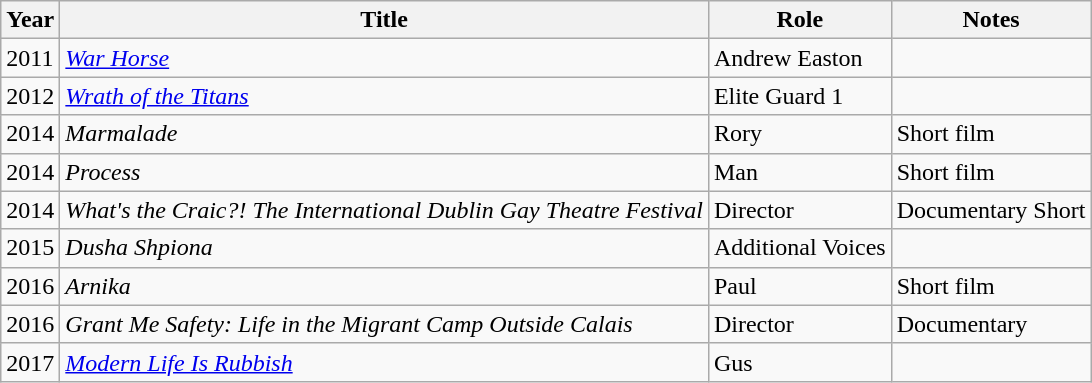<table class="wikitable">
<tr>
<th>Year</th>
<th>Title</th>
<th>Role</th>
<th>Notes</th>
</tr>
<tr>
<td>2011</td>
<td><em><a href='#'>War Horse</a></em></td>
<td>Andrew Easton</td>
<td></td>
</tr>
<tr>
<td>2012</td>
<td><em><a href='#'>Wrath of the Titans</a></em></td>
<td>Elite Guard 1</td>
<td></td>
</tr>
<tr>
<td>2014</td>
<td><em>Marmalade</em></td>
<td>Rory</td>
<td>Short film</td>
</tr>
<tr>
<td>2014</td>
<td><em>Process</em></td>
<td>Man</td>
<td>Short film</td>
</tr>
<tr>
<td>2014</td>
<td><em>What's the Craic?! The International Dublin Gay Theatre Festival</em></td>
<td>Director</td>
<td>Documentary Short</td>
</tr>
<tr>
<td>2015</td>
<td><em>Dusha Shpiona</em></td>
<td>Additional Voices</td>
<td></td>
</tr>
<tr>
<td>2016</td>
<td><em>Arnika</em></td>
<td>Paul</td>
<td>Short film</td>
</tr>
<tr>
<td>2016</td>
<td><em>Grant Me Safety: Life in the Migrant Camp Outside Calais</em></td>
<td>Director</td>
<td>Documentary</td>
</tr>
<tr>
<td>2017</td>
<td><em><a href='#'>Modern Life Is Rubbish</a></em></td>
<td>Gus</td>
<td></td>
</tr>
</table>
